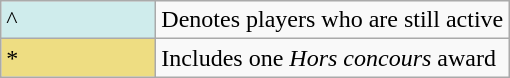<table class="wikitable sortable">
<tr>
<td style="background-color:#CFECEC; border:1px solid #aaaaaa; width:6em">^</td>
<td>Denotes players who are still active</td>
</tr>
<tr>
<td style="background-color:#eedd82; border:1px solid #aaaaaa; width:6em">*</td>
<td>Includes one <em>Hors concours</em> award</td>
</tr>
</table>
